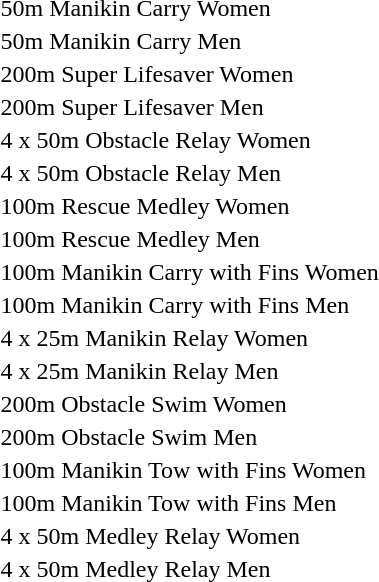<table>
<tr>
<td>50m Manikin Carry Women</td>
<td></td>
<td></td>
<td></td>
</tr>
<tr>
<td>50m Manikin Carry Men</td>
<td></td>
<td></td>
<td></td>
</tr>
<tr>
<td>200m Super Lifesaver Women</td>
<td></td>
<td></td>
<td></td>
</tr>
<tr>
<td>200m Super Lifesaver Men</td>
<td></td>
<td></td>
<td></td>
</tr>
<tr>
<td>4 x 50m Obstacle Relay Women</td>
<td></td>
<td></td>
<td></td>
</tr>
<tr>
<td>4 x 50m Obstacle Relay Men</td>
<td></td>
<td></td>
<td></td>
</tr>
<tr>
<td>100m Rescue Medley Women</td>
<td></td>
<td></td>
<td></td>
</tr>
<tr>
<td>100m Rescue Medley Men</td>
<td></td>
<td></td>
<td></td>
</tr>
<tr>
<td>100m Manikin Carry with Fins Women</td>
<td></td>
<td></td>
<td></td>
</tr>
<tr>
<td>100m Manikin Carry with Fins Men</td>
<td></td>
<td></td>
<td></td>
</tr>
<tr>
<td>4 x 25m Manikin Relay Women</td>
<td></td>
<td></td>
<td></td>
</tr>
<tr>
<td>4 x 25m Manikin Relay Men</td>
<td></td>
<td></td>
<td></td>
</tr>
<tr>
<td>200m Obstacle Swim Women</td>
<td></td>
<td></td>
<td></td>
</tr>
<tr>
<td>200m Obstacle Swim Men</td>
<td></td>
<td></td>
<td></td>
</tr>
<tr>
<td>100m Manikin Tow with Fins Women</td>
<td></td>
<td></td>
<td></td>
</tr>
<tr>
<td>100m Manikin Tow with Fins Men</td>
<td></td>
<td></td>
<td></td>
</tr>
<tr>
<td>4 x 50m Medley Relay Women</td>
<td></td>
<td></td>
<td></td>
</tr>
<tr>
<td>4 x 50m Medley Relay Men</td>
<td></td>
<td></td>
<td></td>
</tr>
</table>
